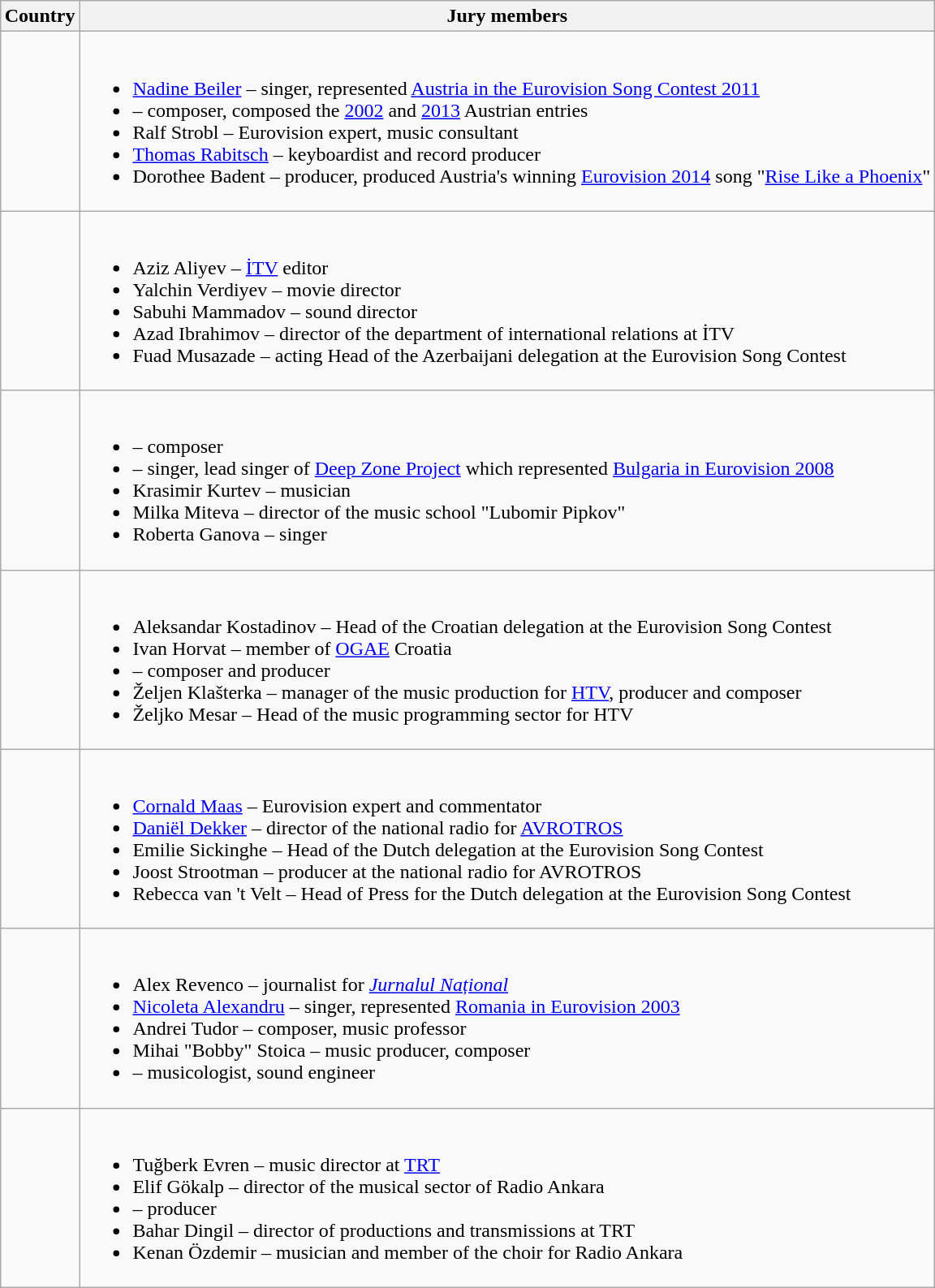<table class="wikitable collapsible" style="margin: 1em auto 1em auto">
<tr>
<th>Country</th>
<th>Jury members</th>
</tr>
<tr>
<td></td>
<td><br><ul><li><a href='#'>Nadine Beiler</a> – singer, represented <a href='#'>Austria in the Eurovision Song Contest 2011</a></li><li> – composer, composed the <a href='#'>2002</a> and <a href='#'>2013</a> Austrian entries</li><li>Ralf Strobl – Eurovision expert, music consultant</li><li><a href='#'>Thomas Rabitsch</a> – keyboardist and record producer</li><li>Dorothee Badent – producer, produced Austria's winning <a href='#'>Eurovision 2014</a> song "<a href='#'>Rise Like a Phoenix</a>"</li></ul></td>
</tr>
<tr>
<td></td>
<td><br><ul><li>Aziz Aliyev – <a href='#'>İTV</a> editor</li><li>Yalchin Verdiyev – movie director</li><li>Sabuhi Mammadov – sound director</li><li>Azad Ibrahimov – director of the department of international relations at İTV</li><li>Fuad Musazade – acting Head of the Azerbaijani delegation at the Eurovision Song Contest</li></ul></td>
</tr>
<tr>
<td></td>
<td><br><ul><li> – composer</li><li> – singer, lead singer of <a href='#'>Deep Zone Project</a> which represented <a href='#'>Bulgaria in Eurovision 2008</a></li><li>Krasimir Kurtev – musician</li><li>Milka Miteva – director of the music school "Lubomir Pipkov"</li><li>Roberta Ganova – singer</li></ul></td>
</tr>
<tr>
<td></td>
<td><br><ul><li>Aleksandar Kostadinov – Head of the Croatian delegation at the Eurovision Song Contest</li><li>Ivan Horvat – member of <a href='#'>OGAE</a> Croatia</li><li> – composer and producer</li><li>Željen Klašterka – manager of the music production for <a href='#'>HTV</a>, producer and composer</li><li>Željko Mesar – Head of the music programming sector for HTV</li></ul></td>
</tr>
<tr>
<td></td>
<td><br><ul><li><a href='#'>Cornald Maas</a> – Eurovision expert and commentator</li><li><a href='#'>Daniël Dekker</a> – director of the national radio for <a href='#'>AVROTROS</a></li><li>Emilie Sickinghe – Head of the Dutch delegation at the Eurovision Song Contest</li><li>Joost Strootman – producer at the national radio for AVROTROS</li><li>Rebecca van 't Velt – Head of Press for the Dutch delegation at the Eurovision Song Contest</li></ul></td>
</tr>
<tr>
<td></td>
<td><br><ul><li>Alex Revenco – journalist for <em><a href='#'>Jurnalul Național</a></em></li><li><a href='#'>Nicoleta Alexandru</a> – singer, represented <a href='#'>Romania in Eurovision 2003</a></li><li>Andrei Tudor – composer, music professor</li><li>Mihai "Bobby" Stoica – music producer, composer</li><li> – musicologist, sound engineer</li></ul></td>
</tr>
<tr>
<td></td>
<td><br><ul><li>Tuğberk Evren – music director at <a href='#'>TRT</a></li><li>Elif Gökalp – director of the musical sector of Radio Ankara</li><li> – producer</li><li>Bahar Dingil – director of productions and transmissions at TRT</li><li>Kenan Özdemir – musician and member of the choir for Radio Ankara</li></ul></td>
</tr>
</table>
